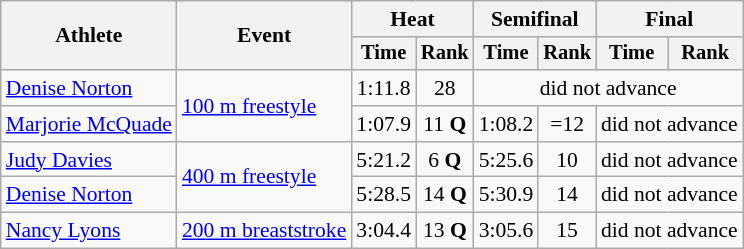<table class=wikitable style="font-size:90%">
<tr>
<th rowspan=2>Athlete</th>
<th rowspan=2>Event</th>
<th colspan=2>Heat</th>
<th colspan=2>Semifinal</th>
<th colspan=2>Final</th>
</tr>
<tr style="font-size:95%">
<th>Time</th>
<th>Rank</th>
<th>Time</th>
<th>Rank</th>
<th>Time</th>
<th>Rank</th>
</tr>
<tr align=center>
<td align=left><a href='#'>Denise Norton</a></td>
<td align=left rowspan=2><a href='#'>100 m freestyle</a></td>
<td>1:11.8</td>
<td>28</td>
<td colspan=4>did not advance</td>
</tr>
<tr align=center>
<td align=left><a href='#'>Marjorie McQuade</a></td>
<td>1:07.9</td>
<td>11 <strong>Q</strong></td>
<td>1:08.2</td>
<td>=12</td>
<td colspan=2>did not advance</td>
</tr>
<tr align=center>
<td align=left><a href='#'>Judy Davies</a></td>
<td align=left rowspan=2><a href='#'>400 m freestyle</a></td>
<td>5:21.2</td>
<td>6 <strong>Q</strong></td>
<td>5:25.6</td>
<td>10</td>
<td colspan=2>did not advance</td>
</tr>
<tr align=center>
<td align=left><a href='#'>Denise Norton</a></td>
<td>5:28.5</td>
<td>14 <strong>Q</strong></td>
<td>5:30.9</td>
<td>14</td>
<td colspan=2>did not advance</td>
</tr>
<tr align=center>
<td align=left><a href='#'>Nancy Lyons</a></td>
<td align=left><a href='#'>200 m breaststroke</a></td>
<td>3:04.4</td>
<td>13 <strong>Q</strong></td>
<td>3:05.6</td>
<td>15</td>
<td colspan=2>did not advance</td>
</tr>
</table>
